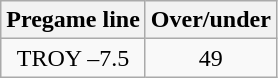<table class="wikitable">
<tr align="center">
<th style=>Pregame line</th>
<th style=>Over/under</th>
</tr>
<tr align="center">
<td>TROY –7.5</td>
<td>49</td>
</tr>
</table>
